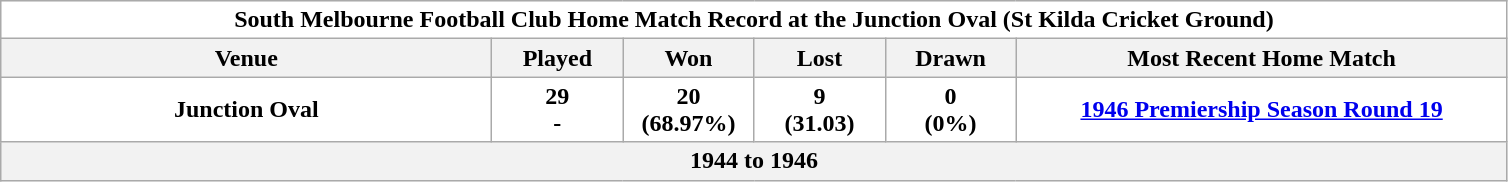<table class="wikitable">
<tr>
<th colspan=6 align="center" style="background:white">South Melbourne Football Club Home Match Record at the Junction Oval (St Kilda Cricket Ground)</th>
</tr>
<tr>
<th align="center" width="320">Venue</th>
<th align="center" width="80">Played</th>
<th align="center" width="80">Won</th>
<th align="center" width="80">Lost</th>
<th align="center" width="80">Drawn</th>
<th align="center" width="320">Most Recent Home Match</th>
</tr>
<tr>
<th align="center" style="background:white">Junction Oval</th>
<th align="center" style="background:white">29<br>-</th>
<th align="center" style="background:white">20<br>(68.97%)</th>
<th align="center" style="background:white">9<br>(31.03)</th>
<th align="center" style="background:white">0<br>(0%)</th>
<th align="center" style="background:white"><a href='#'>1946 Premiership Season Round 19</a></th>
</tr>
<tr>
<th colspan=6 style="background:light grey">1944 to 1946</th>
</tr>
</table>
